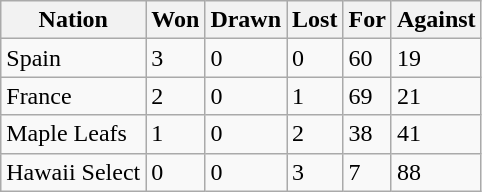<table class="wikitable">
<tr>
<th>Nation</th>
<th>Won</th>
<th>Drawn</th>
<th>Lost</th>
<th>For</th>
<th>Against</th>
</tr>
<tr>
<td>Spain</td>
<td>3</td>
<td>0</td>
<td>0</td>
<td>60</td>
<td>19</td>
</tr>
<tr>
<td>France</td>
<td>2</td>
<td>0</td>
<td>1</td>
<td>69</td>
<td>21</td>
</tr>
<tr>
<td>Maple Leafs</td>
<td>1</td>
<td>0</td>
<td>2</td>
<td>38</td>
<td>41</td>
</tr>
<tr>
<td>Hawaii Select</td>
<td>0</td>
<td>0</td>
<td>3</td>
<td>7</td>
<td>88</td>
</tr>
</table>
